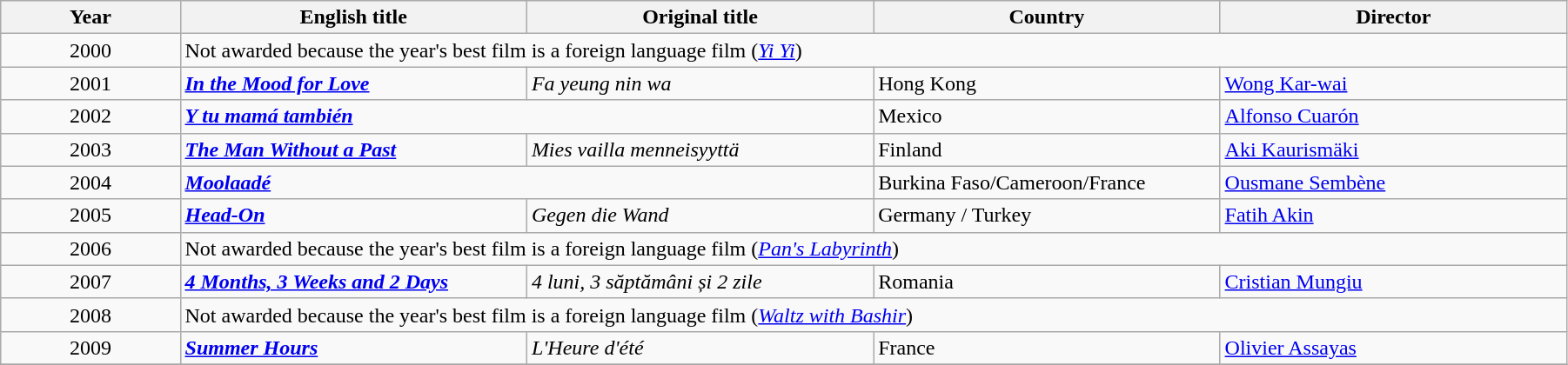<table class="wikitable" width="95%" cellpadding="5">
<tr>
<th width="100"><strong>Year</strong></th>
<th width="200"><strong>English title</strong></th>
<th width="200"><strong>Original title</strong></th>
<th width="200"><strong>Country</strong></th>
<th width="200"><strong>Director</strong></th>
</tr>
<tr>
<td style="text-align:center;">2000</td>
<td colspan="4">Not awarded because the year's best film is a foreign language film (<em><a href='#'>Yi Yi</a></em>)</td>
</tr>
<tr>
<td style="text-align:center;">2001</td>
<td><strong><em><a href='#'>In the Mood for Love</a></em></strong></td>
<td><em>Fa yeung nin wa</em></td>
<td>Hong Kong</td>
<td><a href='#'>Wong Kar-wai</a></td>
</tr>
<tr>
<td style="text-align:center;">2002</td>
<td colspan="2"><strong><em><a href='#'>Y tu mamá también</a></em></strong></td>
<td>Mexico</td>
<td><a href='#'>Alfonso Cuarón</a></td>
</tr>
<tr>
<td style="text-align:center;">2003</td>
<td><strong><em><a href='#'>The Man Without a Past</a></em></strong></td>
<td><em>Mies vailla menneisyyttä</em></td>
<td>Finland</td>
<td><a href='#'>Aki Kaurismäki</a></td>
</tr>
<tr>
<td style="text-align:center;">2004</td>
<td colspan="2"><strong><em><a href='#'>Moolaadé</a></em></strong></td>
<td>Burkina Faso/Cameroon/France</td>
<td><a href='#'>Ousmane Sembène</a></td>
</tr>
<tr>
<td style="text-align:center;">2005</td>
<td><strong><em><a href='#'>Head-On</a></em></strong></td>
<td><em>Gegen die Wand</em></td>
<td>Germany / Turkey</td>
<td><a href='#'>Fatih Akin</a></td>
</tr>
<tr>
<td style="text-align:center;">2006</td>
<td colspan="4">Not awarded because the year's best film is a foreign language film (<em><a href='#'>Pan's Labyrinth</a></em>)</td>
</tr>
<tr>
<td style="text-align:center;">2007</td>
<td><strong><em><a href='#'>4 Months, 3 Weeks and 2 Days</a></em></strong></td>
<td><em>4 luni, 3 săptămâni și 2 zile</em></td>
<td>Romania</td>
<td><a href='#'>Cristian Mungiu</a></td>
</tr>
<tr>
<td style="text-align:center;">2008</td>
<td colspan="4">Not awarded because the year's best film is a foreign language film (<em><a href='#'>Waltz with Bashir</a></em>)</td>
</tr>
<tr>
<td style="text-align:center;">2009</td>
<td><strong><em><a href='#'>Summer Hours</a></em></strong></td>
<td><em>L'Heure d'été</em></td>
<td>France</td>
<td><a href='#'>Olivier Assayas</a></td>
</tr>
<tr>
</tr>
</table>
